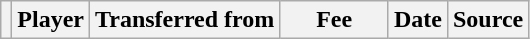<table class="wikitable plainrowheaders sortable">
<tr>
<th></th>
<th scope="col">Player</th>
<th>Transferred from</th>
<th style="width: 65px;">Fee</th>
<th scope="col">Date</th>
<th scope="col">Source</th>
</tr>
</table>
